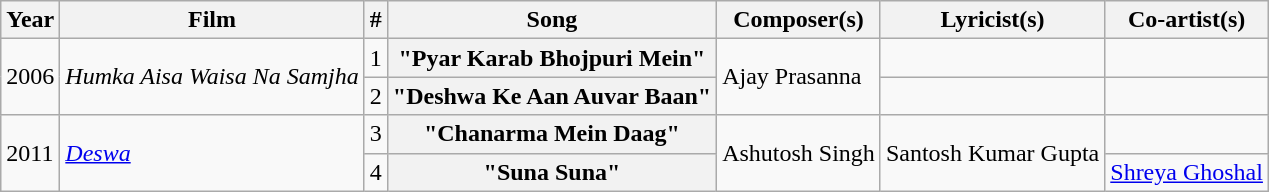<table class="wikitable plainrowheaders">
<tr>
<th scope="col">Year</th>
<th scope="col">Film</th>
<th>#</th>
<th scope="col">Song</th>
<th scope="col">Composer(s)</th>
<th scope="col">Lyricist(s)</th>
<th scope="col">Co-artist(s)</th>
</tr>
<tr>
<td rowspan="2">2006</td>
<td rowspan="2"><em>Humka Aisa Waisa Na Samjha</em></td>
<td>1</td>
<th scope="row">"Pyar Karab Bhojpuri Mein"</th>
<td rowspan="2">Ajay Prasanna</td>
<td></td>
<td></td>
</tr>
<tr>
<td>2</td>
<th scope="row">"Deshwa Ke Aan Auvar Baan"</th>
<td></td>
<td></td>
</tr>
<tr>
<td rowspan="2">2011</td>
<td rowspan="2"><em><a href='#'>Deswa</a></em></td>
<td>3</td>
<th scope="row">"Chanarma Mein Daag"</th>
<td rowspan="2">Ashutosh Singh</td>
<td rowspan="2">Santosh Kumar Gupta</td>
<td></td>
</tr>
<tr>
<td>4</td>
<th scope="row">"Suna Suna"</th>
<td><a href='#'>Shreya Ghoshal</a></td>
</tr>
</table>
